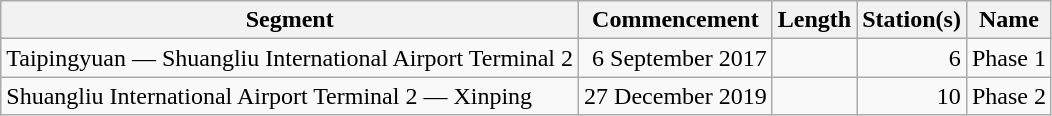<table class="wikitable" style="border-collapse: collapse; text-align: right;">
<tr>
<th>Segment</th>
<th>Commencement</th>
<th>Length</th>
<th>Station(s)</th>
<th>Name</th>
</tr>
<tr>
<td style="text-align: left;">Taipingyuan — Shuangliu International Airport Terminal 2</td>
<td>6 September 2017</td>
<td></td>
<td>6</td>
<td style="text-align: left;">Phase 1</td>
</tr>
<tr>
<td style="text-align: left;">Shuangliu International Airport Terminal 2 — Xinping</td>
<td>27 December 2019</td>
<td></td>
<td>10</td>
<td style="text-align: left;">Phase 2</td>
</tr>
</table>
